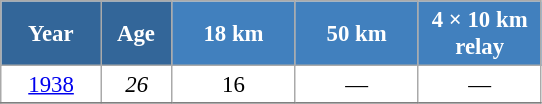<table class="wikitable" style="font-size:95%; text-align:center; border:grey solid 1px; border-collapse:collapse; background:#ffffff;">
<tr>
<th style="background-color:#369; color:white; width:60px;"> Year </th>
<th style="background-color:#369; color:white; width:40px;"> Age </th>
<th style="background-color:#4180be; color:white; width:75px;"> 18 km </th>
<th style="background-color:#4180be; color:white; width:75px;"> 50 km </th>
<th style="background-color:#4180be; color:white; width:75px;"> 4 × 10 km <br> relay </th>
</tr>
<tr>
<td><a href='#'>1938</a></td>
<td><em>26</em></td>
<td>16</td>
<td>—</td>
<td>—</td>
</tr>
<tr>
</tr>
</table>
